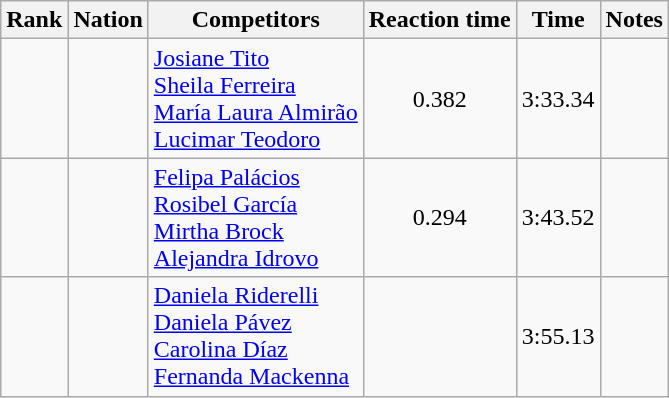<table class="wikitable sortable" style="text-align:center">
<tr>
<th>Rank</th>
<th>Nation</th>
<th>Competitors</th>
<th>Reaction time</th>
<th>Time</th>
<th>Notes</th>
</tr>
<tr>
<td></td>
<td align=left></td>
<td align=left><a href='#'>Josiane Tito</a><br><a href='#'>Sheila Ferreira</a><br><a href='#'>María Laura Almirão</a><br><a href='#'>Lucimar Teodoro</a></td>
<td>0.382</td>
<td>3:33.34</td>
<td></td>
</tr>
<tr>
<td></td>
<td align=left></td>
<td align=left><a href='#'>Felipa Palácios</a><br><a href='#'>Rosibel García</a><br><a href='#'>Mirtha Brock</a><br><a href='#'>Alejandra Idrovo</a></td>
<td>0.294</td>
<td>3:43.52</td>
<td></td>
</tr>
<tr>
<td></td>
<td align=left></td>
<td align=left><a href='#'>Daniela Riderelli</a><br><a href='#'>Daniela Pávez</a><br><a href='#'>Carolina Díaz</a><br><a href='#'>Fernanda Mackenna</a></td>
<td></td>
<td>3:55.13</td>
<td></td>
</tr>
</table>
